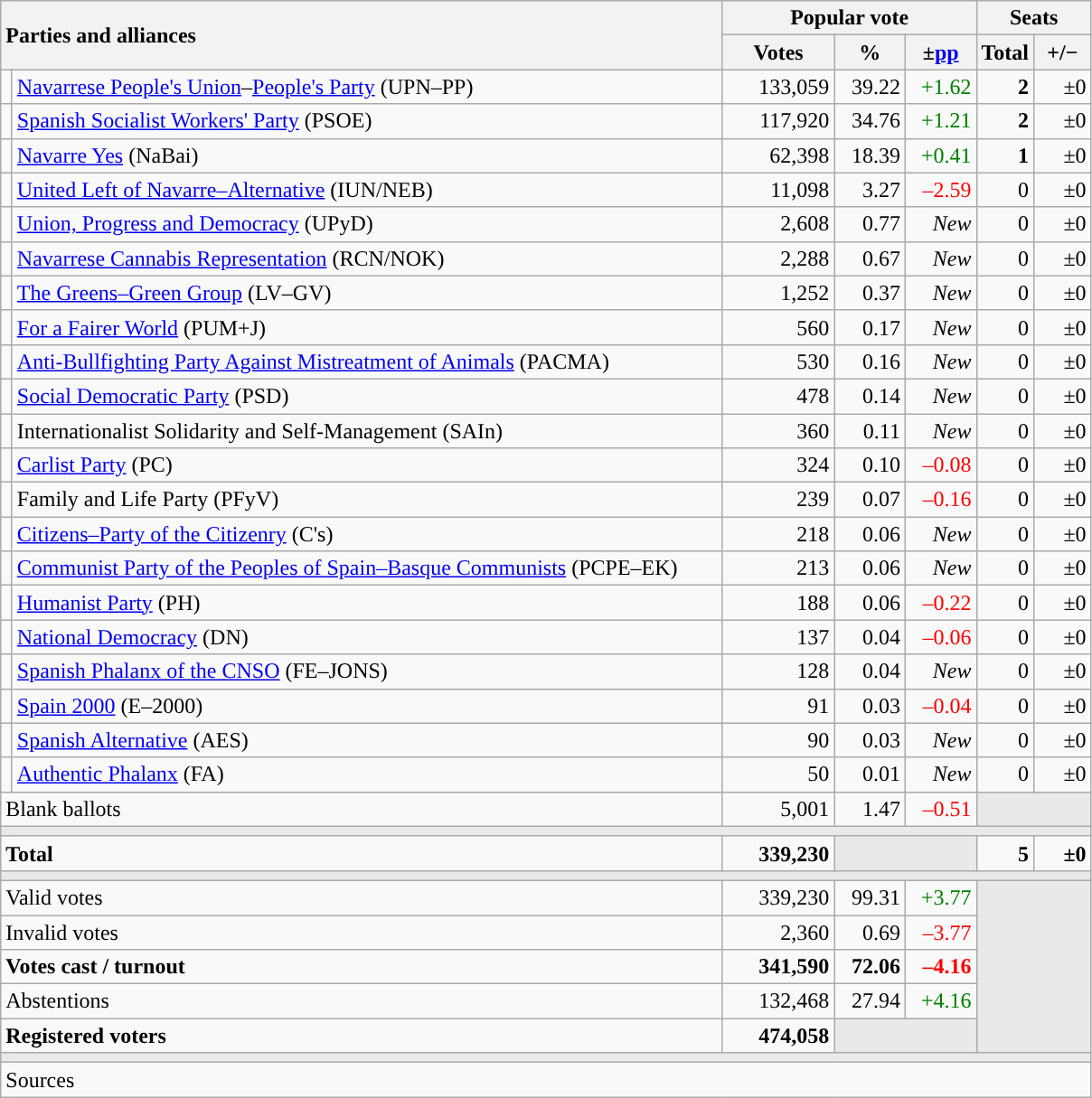<table class="wikitable" style="text-align:right;">
<tr>
<th style="text-align:left;" rowspan="2" colspan="2" width="525">Parties and alliances</th>
<th colspan="3">Popular vote</th>
<th colspan="2">Seats</th>
</tr>
<tr>
<th width="75">Votes</th>
<th width="45">%</th>
<th width="45">±<a href='#'>pp</a></th>
<th width="35">Total</th>
<th width="35">+/−</th>
</tr>
<tr>
<td width="1" style="color:inherit;background:"></td>
<td align="left"><a href='#'>Navarrese People's Union</a>–<a href='#'>People's Party</a> (UPN–PP)</td>
<td>133,059</td>
<td>39.22</td>
<td style="color:green;">+1.62</td>
<td><strong>2</strong></td>
<td>±0</td>
</tr>
<tr>
<td style="color:inherit;background:"></td>
<td align="left"><a href='#'>Spanish Socialist Workers' Party</a> (PSOE)</td>
<td>117,920</td>
<td>34.76</td>
<td style="color:green;">+1.21</td>
<td><strong>2</strong></td>
<td>±0</td>
</tr>
<tr>
<td style="color:inherit;background:"></td>
<td align="left"><a href='#'>Navarre Yes</a> (NaBai)</td>
<td>62,398</td>
<td>18.39</td>
<td style="color:green;">+0.41</td>
<td><strong>1</strong></td>
<td>±0</td>
</tr>
<tr>
<td style="color:inherit;background:"></td>
<td align="left"><a href='#'>United Left of Navarre–Alternative</a> (IUN/NEB)</td>
<td>11,098</td>
<td>3.27</td>
<td style="color:red;">–2.59</td>
<td>0</td>
<td>±0</td>
</tr>
<tr>
<td style="color:inherit;background:"></td>
<td align="left"><a href='#'>Union, Progress and Democracy</a> (UPyD)</td>
<td>2,608</td>
<td>0.77</td>
<td><em>New</em></td>
<td>0</td>
<td>±0</td>
</tr>
<tr>
<td style="color:inherit;background:"></td>
<td align="left"><a href='#'>Navarrese Cannabis Representation</a> (RCN/NOK)</td>
<td>2,288</td>
<td>0.67</td>
<td><em>New</em></td>
<td>0</td>
<td>±0</td>
</tr>
<tr>
<td style="color:inherit;background:"></td>
<td align="left"><a href='#'>The Greens–Green Group</a> (LV–GV)</td>
<td>1,252</td>
<td>0.37</td>
<td><em>New</em></td>
<td>0</td>
<td>±0</td>
</tr>
<tr>
<td style="color:inherit;background:"></td>
<td align="left"><a href='#'>For a Fairer World</a> (PUM+J)</td>
<td>560</td>
<td>0.17</td>
<td><em>New</em></td>
<td>0</td>
<td>±0</td>
</tr>
<tr>
<td style="color:inherit;background:"></td>
<td align="left"><a href='#'>Anti-Bullfighting Party Against Mistreatment of Animals</a> (PACMA)</td>
<td>530</td>
<td>0.16</td>
<td><em>New</em></td>
<td>0</td>
<td>±0</td>
</tr>
<tr>
<td style="color:inherit;background:"></td>
<td align="left"><a href='#'>Social Democratic Party</a> (PSD)</td>
<td>478</td>
<td>0.14</td>
<td><em>New</em></td>
<td>0</td>
<td>±0</td>
</tr>
<tr>
<td style="color:inherit;background:"></td>
<td align="left">Internationalist Solidarity and Self-Management (SAIn)</td>
<td>360</td>
<td>0.11</td>
<td><em>New</em></td>
<td>0</td>
<td>±0</td>
</tr>
<tr>
<td style="color:inherit;background:"></td>
<td align="left"><a href='#'>Carlist Party</a> (PC)</td>
<td>324</td>
<td>0.10</td>
<td style="color:red;">–0.08</td>
<td>0</td>
<td>±0</td>
</tr>
<tr>
<td style="color:inherit;background:"></td>
<td align="left">Family and Life Party (PFyV)</td>
<td>239</td>
<td>0.07</td>
<td style="color:red;">–0.16</td>
<td>0</td>
<td>±0</td>
</tr>
<tr>
<td style="color:inherit;background:"></td>
<td align="left"><a href='#'>Citizens–Party of the Citizenry</a> (C's)</td>
<td>218</td>
<td>0.06</td>
<td><em>New</em></td>
<td>0</td>
<td>±0</td>
</tr>
<tr>
<td style="color:inherit;background:"></td>
<td align="left"><a href='#'>Communist Party of the Peoples of Spain–Basque Communists</a> (PCPE–EK)</td>
<td>213</td>
<td>0.06</td>
<td><em>New</em></td>
<td>0</td>
<td>±0</td>
</tr>
<tr>
<td style="color:inherit;background:"></td>
<td align="left"><a href='#'>Humanist Party</a> (PH)</td>
<td>188</td>
<td>0.06</td>
<td style="color:red;">–0.22</td>
<td>0</td>
<td>±0</td>
</tr>
<tr>
<td style="color:inherit;background:"></td>
<td align="left"><a href='#'>National Democracy</a> (DN)</td>
<td>137</td>
<td>0.04</td>
<td style="color:red;">–0.06</td>
<td>0</td>
<td>±0</td>
</tr>
<tr>
<td style="color:inherit;background:"></td>
<td align="left"><a href='#'>Spanish Phalanx of the CNSO</a> (FE–JONS)</td>
<td>128</td>
<td>0.04</td>
<td><em>New</em></td>
<td>0</td>
<td>±0</td>
</tr>
<tr>
<td style="color:inherit;background:"></td>
<td align="left"><a href='#'>Spain 2000</a> (E–2000)</td>
<td>91</td>
<td>0.03</td>
<td style="color:red;">–0.04</td>
<td>0</td>
<td>±0</td>
</tr>
<tr>
<td style="color:inherit;background:"></td>
<td align="left"><a href='#'>Spanish Alternative</a> (AES)</td>
<td>90</td>
<td>0.03</td>
<td><em>New</em></td>
<td>0</td>
<td>±0</td>
</tr>
<tr>
<td style="color:inherit;background:"></td>
<td align="left"><a href='#'>Authentic Phalanx</a> (FA)</td>
<td>50</td>
<td>0.01</td>
<td><em>New</em></td>
<td>0</td>
<td>±0</td>
</tr>
<tr>
<td align="left" colspan="2">Blank ballots</td>
<td>5,001</td>
<td>1.47</td>
<td style="color:red;">–0.51</td>
<td bgcolor="#E9E9E9" colspan="2"></td>
</tr>
<tr>
<td colspan="7" bgcolor="#E9E9E9"></td>
</tr>
<tr style="font-weight:bold;">
<td align="left" colspan="2">Total</td>
<td>339,230</td>
<td bgcolor="#E9E9E9" colspan="2"></td>
<td>5</td>
<td>±0</td>
</tr>
<tr>
<td colspan="7" bgcolor="#E9E9E9"></td>
</tr>
<tr>
<td align="left" colspan="2">Valid votes</td>
<td>339,230</td>
<td>99.31</td>
<td style="color:green;">+3.77</td>
<td bgcolor="#E9E9E9" colspan="2" rowspan="5"></td>
</tr>
<tr>
<td align="left" colspan="2">Invalid votes</td>
<td>2,360</td>
<td>0.69</td>
<td style="color:red;">–3.77</td>
</tr>
<tr style="font-weight:bold;">
<td align="left" colspan="2">Votes cast / turnout</td>
<td>341,590</td>
<td>72.06</td>
<td style="color:red;">–4.16</td>
</tr>
<tr>
<td align="left" colspan="2">Abstentions</td>
<td>132,468</td>
<td>27.94</td>
<td style="color:green;">+4.16</td>
</tr>
<tr style="font-weight:bold;">
<td align="left" colspan="2">Registered voters</td>
<td>474,058</td>
<td bgcolor="#E9E9E9" colspan="2"></td>
</tr>
<tr>
<td colspan="7" bgcolor="#E9E9E9"></td>
</tr>
<tr>
<td align="left" colspan="7">Sources</td>
</tr>
</table>
